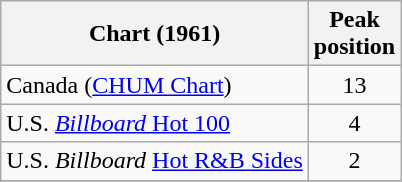<table class="wikitable">
<tr>
<th>Chart (1961)</th>
<th>Peak<br>position</th>
</tr>
<tr>
<td>Canada (<a href='#'>CHUM Chart</a>)</td>
<td align="center">13</td>
</tr>
<tr>
<td>U.S. <a href='#'><em>Billboard</em> Hot 100</a></td>
<td align="center">4</td>
</tr>
<tr>
<td>U.S. <em>Billboard</em> <a href='#'>Hot R&B Sides</a></td>
<td align="center">2</td>
</tr>
<tr>
</tr>
</table>
